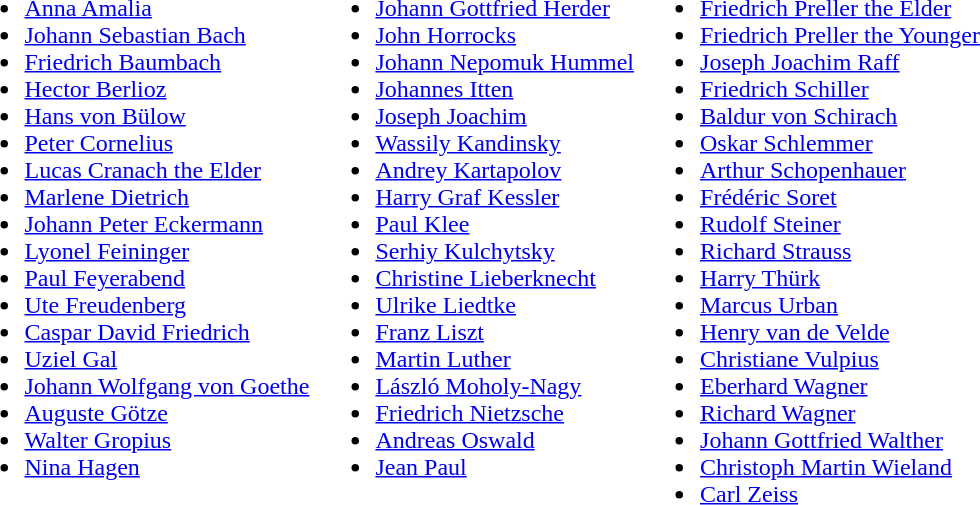<table>
<tr>
<td valign="top"><br><ul><li><a href='#'>Anna Amalia</a></li><li><a href='#'>Johann Sebastian Bach</a></li><li><a href='#'>Friedrich Baumbach</a></li><li><a href='#'>Hector Berlioz</a></li><li><a href='#'>Hans von Bülow</a></li><li><a href='#'>Peter Cornelius</a></li><li><a href='#'>Lucas Cranach the Elder</a></li><li><a href='#'>Marlene Dietrich</a></li><li><a href='#'>Johann Peter Eckermann</a></li><li><a href='#'>Lyonel Feininger</a></li><li><a href='#'>Paul Feyerabend</a></li><li><a href='#'>Ute Freudenberg</a></li><li><a href='#'>Caspar David Friedrich</a></li><li><a href='#'>Uziel Gal</a></li><li><a href='#'>Johann Wolfgang von Goethe</a></li><li><a href='#'>Auguste Götze</a></li><li><a href='#'>Walter Gropius</a></li><li><a href='#'>Nina Hagen</a></li></ul></td>
<td valign="top"><br><ul><li><a href='#'>Johann Gottfried Herder</a></li><li><a href='#'>John Horrocks</a></li><li><a href='#'>Johann Nepomuk Hummel</a></li><li><a href='#'>Johannes Itten</a></li><li><a href='#'>Joseph Joachim</a></li><li><a href='#'>Wassily Kandinsky</a></li><li><a href='#'>Andrey Kartapolov</a></li><li><a href='#'>Harry Graf Kessler</a></li><li><a href='#'>Paul Klee</a></li><li><a href='#'>Serhiy Kulchytsky</a></li><li><a href='#'>Christine Lieberknecht</a></li><li><a href='#'>Ulrike Liedtke</a></li><li><a href='#'>Franz Liszt</a></li><li><a href='#'>Martin Luther</a></li><li><a href='#'>László Moholy-Nagy</a></li><li><a href='#'>Friedrich Nietzsche</a></li><li><a href='#'>Andreas Oswald</a></li><li><a href='#'>Jean Paul</a></li></ul></td>
<td valign="top"><br><ul><li><a href='#'>Friedrich Preller the Elder</a></li><li><a href='#'>Friedrich Preller the Younger</a></li><li><a href='#'>Joseph Joachim Raff</a></li><li><a href='#'>Friedrich Schiller</a></li><li><a href='#'>Baldur von Schirach</a></li><li><a href='#'>Oskar Schlemmer</a></li><li><a href='#'>Arthur Schopenhauer</a></li><li><a href='#'>Frédéric Soret</a></li><li><a href='#'>Rudolf Steiner</a></li><li><a href='#'>Richard Strauss</a></li><li><a href='#'>Harry Thürk</a></li><li><a href='#'>Marcus Urban</a></li><li><a href='#'>Henry van de Velde</a></li><li><a href='#'>Christiane Vulpius</a></li><li><a href='#'>Eberhard Wagner</a></li><li><a href='#'>Richard Wagner</a></li><li><a href='#'>Johann Gottfried Walther</a></li><li><a href='#'>Christoph Martin Wieland</a></li><li><a href='#'>Carl Zeiss</a></li></ul></td>
</tr>
</table>
